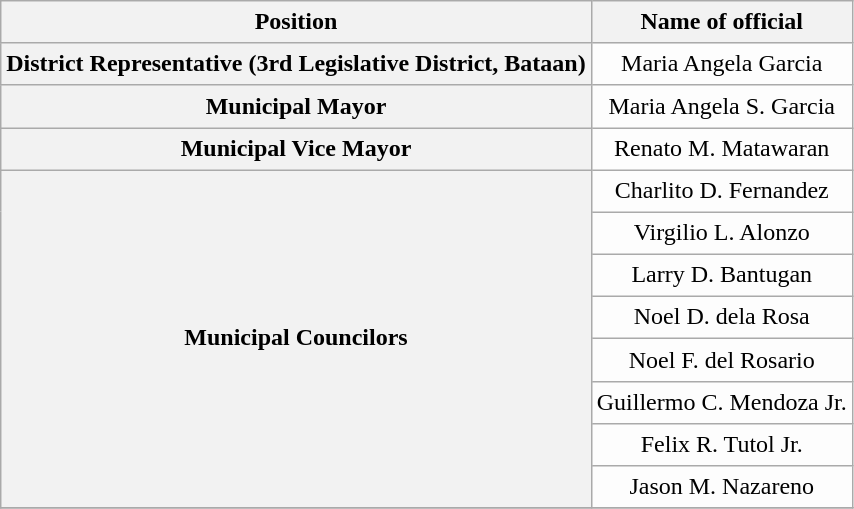<table class="wikitable collapsible" style="font-size:100%;background-color:#FDFDFD;line-height:1.30em;">
<tr>
<th scope="col">Position</th>
<th scope="col">Name of official</th>
</tr>
<tr>
<th scope="row" rowspan=1>District Representative (3rd Legislative District, Bataan)</th>
<td style="text-align:center;">Maria Angela Garcia</td>
</tr>
<tr>
<th scope="row">Municipal Mayor</th>
<td style="text-align:center;">Maria Angela S. Garcia</td>
</tr>
<tr>
<th scope="row">Municipal Vice Mayor</th>
<td style="text-align:center;">Renato M. Matawaran</td>
</tr>
<tr>
<th scope="row" rowspan=8>Municipal Councilors</th>
<td style="text-align:center;">Charlito D. Fernandez</td>
</tr>
<tr>
<td style="text-align:center;">Virgilio L. Alonzo</td>
</tr>
<tr>
<td style="text-align:center;">Larry D. Bantugan</td>
</tr>
<tr>
<td style="text-align:center;">Noel D. dela Rosa</td>
</tr>
<tr>
<td style="text-align:center;">Noel F. del Rosario</td>
</tr>
<tr>
<td style="text-align:center;">Guillermo C. Mendoza Jr.</td>
</tr>
<tr>
<td style="text-align:center;">Felix R. Tutol Jr.</td>
</tr>
<tr>
<td style="text-align:center;">Jason M. Nazareno</td>
</tr>
<tr>
</tr>
</table>
